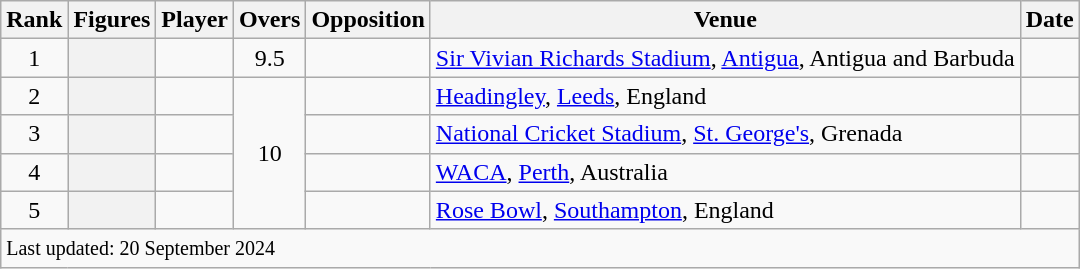<table class="wikitable plainrowheaders sortable">
<tr>
<th scope=col>Rank</th>
<th scope=col>Figures</th>
<th scope=col>Player</th>
<th scope=col>Overs</th>
<th scope=col>Opposition</th>
<th scope=col>Venue</th>
<th scope=col>Date</th>
</tr>
<tr>
<td align=center>1</td>
<th scope=row style=text-align:center;></th>
<td></td>
<td align=center>9.5</td>
<td></td>
<td><a href='#'>Sir Vivian Richards Stadium</a>, <a href='#'>Antigua</a>, Antigua and Barbuda</td>
<td></td>
</tr>
<tr>
<td align=center>2</td>
<th scope=row style=text-align:center;></th>
<td></td>
<td align=center rowspan=4>10</td>
<td></td>
<td><a href='#'>Headingley</a>, <a href='#'>Leeds</a>, England</td>
<td></td>
</tr>
<tr>
<td align=center>3</td>
<th scope=row style=text-align:center;></th>
<td></td>
<td></td>
<td><a href='#'>National Cricket Stadium</a>, <a href='#'>St. George's</a>, Grenada</td>
<td></td>
</tr>
<tr>
<td align=center>4</td>
<th scope=row style=text-align:center;></th>
<td></td>
<td></td>
<td><a href='#'>WACA</a>, <a href='#'>Perth</a>, Australia</td>
<td></td>
</tr>
<tr>
<td align=center>5</td>
<th scope=row style=text-align:center;></th>
<td></td>
<td></td>
<td><a href='#'>Rose Bowl</a>, <a href='#'>Southampton</a>, England</td>
<td></td>
</tr>
<tr class=sortbottom>
<td colspan=7><small>Last updated: 20 September 2024</small></td>
</tr>
</table>
